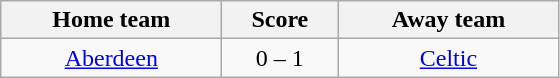<table class="wikitable" style="text-align: center">
<tr>
<th width=140>Home team</th>
<th width=70>Score</th>
<th width=140>Away team</th>
</tr>
<tr>
<td><a href='#'>Aberdeen</a></td>
<td>0 – 1</td>
<td><a href='#'>Celtic</a></td>
</tr>
</table>
